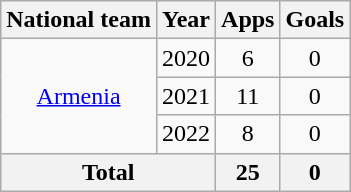<table class="wikitable" style="text-align:center">
<tr>
<th>National team</th>
<th>Year</th>
<th>Apps</th>
<th>Goals</th>
</tr>
<tr>
<td rowspan="3"><a href='#'>Armenia</a></td>
<td>2020</td>
<td>6</td>
<td>0</td>
</tr>
<tr>
<td>2021</td>
<td>11</td>
<td>0</td>
</tr>
<tr>
<td>2022</td>
<td>8</td>
<td>0</td>
</tr>
<tr>
<th colspan="2">Total</th>
<th>25</th>
<th>0</th>
</tr>
</table>
